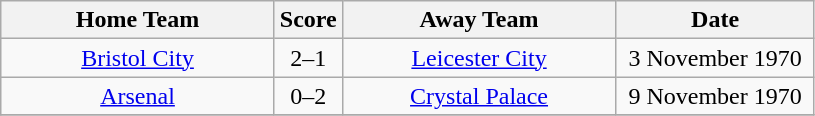<table class="wikitable" style="text-align:center;">
<tr>
<th width=175>Home Team</th>
<th width=20>Score</th>
<th width=175>Away Team</th>
<th width=125>Date</th>
</tr>
<tr>
<td><a href='#'>Bristol City</a></td>
<td>2–1</td>
<td><a href='#'>Leicester City</a></td>
<td>3 November 1970</td>
</tr>
<tr>
<td><a href='#'>Arsenal</a></td>
<td>0–2</td>
<td><a href='#'>Crystal Palace</a></td>
<td>9 November 1970</td>
</tr>
<tr>
</tr>
</table>
